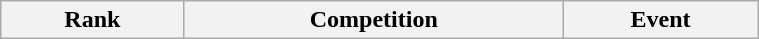<table class="wikitable" width=40% style="font-size:100%; text-align:center;">
<tr>
<th>Rank</th>
<th>Competition</th>
<th>Event<br>










</th>
</tr>
</table>
